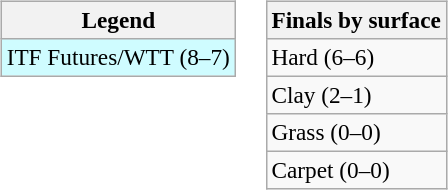<table>
<tr valign=top>
<td><br><table class=wikitable style=font-size:97%>
<tr>
<th>Legend</th>
</tr>
<tr bgcolor=cffcff>
<td>ITF Futures/WTT (8–7)</td>
</tr>
</table>
</td>
<td><br><table class=wikitable style=font-size:97%>
<tr>
<th>Finals by surface</th>
</tr>
<tr>
<td>Hard (6–6)</td>
</tr>
<tr>
<td>Clay (2–1)</td>
</tr>
<tr>
<td>Grass (0–0)</td>
</tr>
<tr>
<td>Carpet (0–0)</td>
</tr>
</table>
</td>
</tr>
</table>
